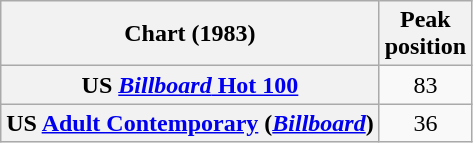<table class="wikitable sortable plainrowheaders" style="text-align:center">
<tr>
<th>Chart (1983)</th>
<th>Peak<br>position</th>
</tr>
<tr>
<th scope="row">US <a href='#'><em>Billboard</em> Hot 100</a></th>
<td>83</td>
</tr>
<tr>
<th scope="row">US <a href='#'>Adult Contemporary</a> (<em><a href='#'>Billboard</a></em>)</th>
<td>36</td>
</tr>
</table>
